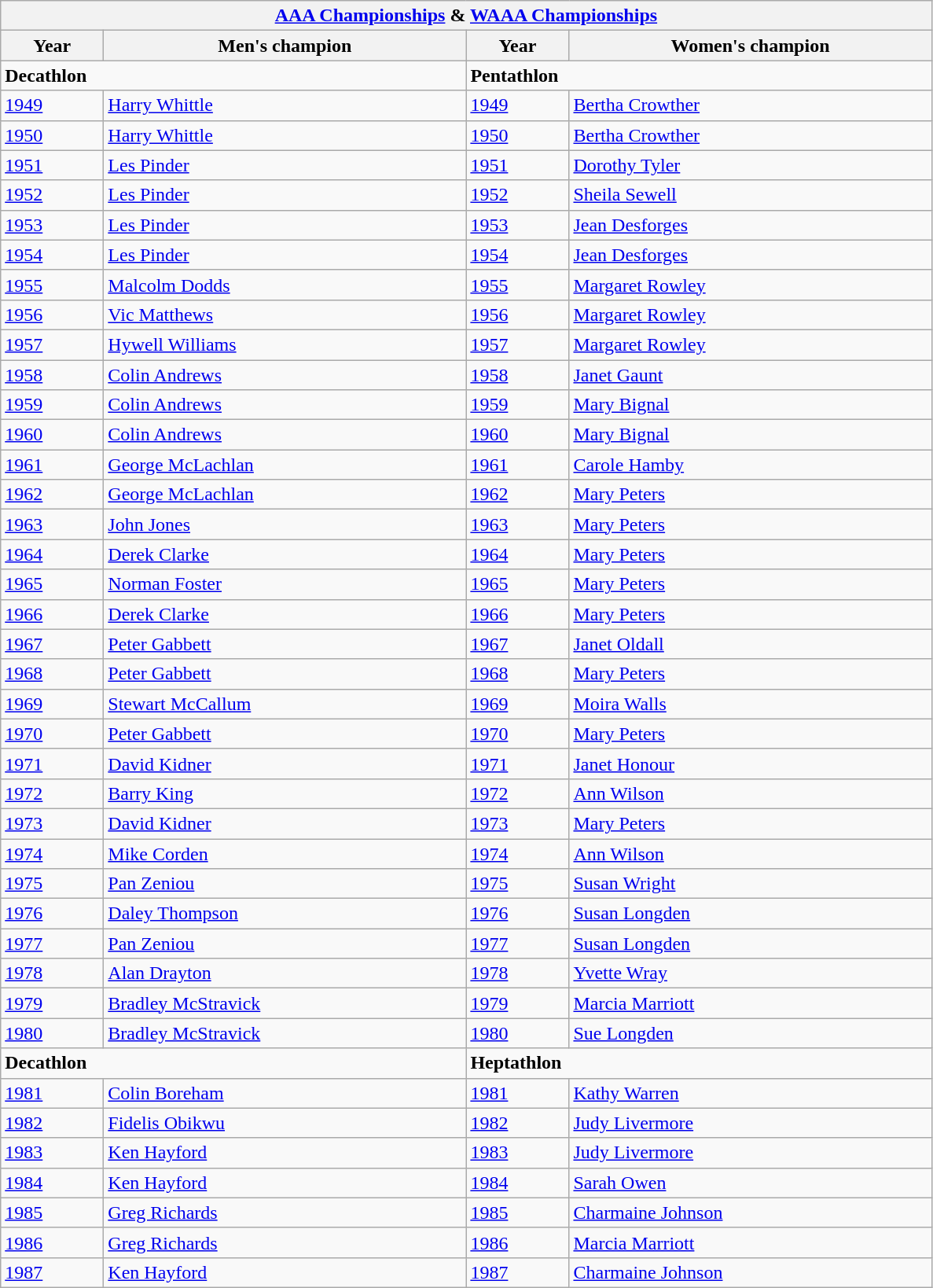<table class="wikitable">
<tr>
<th colspan="4"><a href='#'>AAA Championships</a> & <a href='#'>WAAA Championships</a></th>
</tr>
<tr>
<th width=80>Year</th>
<th width=300>Men's champion</th>
<th width=80>Year</th>
<th width=300>Women's champion</th>
</tr>
<tr>
<td colspan=2><strong>Decathlon</strong></td>
<td colspan=2><strong>Pentathlon</strong></td>
</tr>
<tr>
<td><a href='#'>1949</a></td>
<td><a href='#'>Harry Whittle</a></td>
<td><a href='#'>1949</a></td>
<td><a href='#'>Bertha Crowther</a></td>
</tr>
<tr>
<td><a href='#'>1950</a></td>
<td><a href='#'>Harry Whittle</a></td>
<td><a href='#'>1950</a></td>
<td><a href='#'>Bertha Crowther</a></td>
</tr>
<tr>
<td><a href='#'>1951</a></td>
<td><a href='#'>Les Pinder</a></td>
<td><a href='#'>1951</a></td>
<td><a href='#'>Dorothy Tyler</a></td>
</tr>
<tr>
<td><a href='#'>1952</a></td>
<td><a href='#'>Les Pinder</a></td>
<td><a href='#'>1952</a></td>
<td><a href='#'>Sheila Sewell</a></td>
</tr>
<tr>
<td><a href='#'>1953</a></td>
<td><a href='#'>Les Pinder</a></td>
<td><a href='#'>1953</a></td>
<td><a href='#'>Jean Desforges</a></td>
</tr>
<tr>
<td><a href='#'>1954</a></td>
<td><a href='#'>Les Pinder</a></td>
<td><a href='#'>1954</a></td>
<td><a href='#'>Jean Desforges</a></td>
</tr>
<tr>
<td><a href='#'>1955</a></td>
<td><a href='#'>Malcolm Dodds</a></td>
<td><a href='#'>1955</a></td>
<td><a href='#'>Margaret Rowley</a></td>
</tr>
<tr>
<td><a href='#'>1956</a></td>
<td><a href='#'>Vic Matthews</a></td>
<td><a href='#'>1956</a></td>
<td><a href='#'>Margaret Rowley</a></td>
</tr>
<tr>
<td><a href='#'>1957</a></td>
<td><a href='#'>Hywell Williams</a></td>
<td><a href='#'>1957</a></td>
<td><a href='#'>Margaret Rowley</a></td>
</tr>
<tr>
<td><a href='#'>1958</a></td>
<td><a href='#'>Colin Andrews</a></td>
<td><a href='#'>1958</a></td>
<td><a href='#'>Janet Gaunt</a></td>
</tr>
<tr>
<td><a href='#'>1959</a></td>
<td><a href='#'>Colin Andrews</a></td>
<td><a href='#'>1959</a></td>
<td><a href='#'>Mary Bignal</a></td>
</tr>
<tr>
<td><a href='#'>1960</a></td>
<td><a href='#'>Colin Andrews</a></td>
<td><a href='#'>1960</a></td>
<td><a href='#'>Mary Bignal</a></td>
</tr>
<tr>
<td><a href='#'>1961</a></td>
<td><a href='#'>George McLachlan</a></td>
<td><a href='#'>1961</a></td>
<td><a href='#'>Carole Hamby</a></td>
</tr>
<tr>
<td><a href='#'>1962</a></td>
<td><a href='#'>George McLachlan</a></td>
<td><a href='#'>1962</a></td>
<td><a href='#'>Mary Peters</a></td>
</tr>
<tr>
<td><a href='#'>1963</a></td>
<td><a href='#'>John Jones</a></td>
<td><a href='#'>1963</a></td>
<td><a href='#'>Mary Peters</a></td>
</tr>
<tr>
<td><a href='#'>1964</a></td>
<td><a href='#'>Derek Clarke</a></td>
<td><a href='#'>1964</a></td>
<td><a href='#'>Mary Peters</a></td>
</tr>
<tr>
<td><a href='#'>1965</a></td>
<td><a href='#'>Norman Foster</a></td>
<td><a href='#'>1965</a></td>
<td><a href='#'>Mary Peters</a></td>
</tr>
<tr>
<td><a href='#'>1966</a></td>
<td><a href='#'>Derek Clarke</a></td>
<td><a href='#'>1966</a></td>
<td><a href='#'>Mary Peters</a></td>
</tr>
<tr>
<td><a href='#'>1967</a></td>
<td><a href='#'>Peter Gabbett</a></td>
<td><a href='#'>1967</a></td>
<td><a href='#'>Janet Oldall</a></td>
</tr>
<tr>
<td><a href='#'>1968</a></td>
<td><a href='#'>Peter Gabbett</a></td>
<td><a href='#'>1968</a></td>
<td><a href='#'>Mary Peters</a></td>
</tr>
<tr>
<td><a href='#'>1969</a></td>
<td><a href='#'>Stewart McCallum</a></td>
<td><a href='#'>1969</a></td>
<td><a href='#'>Moira Walls</a></td>
</tr>
<tr>
<td><a href='#'>1970</a></td>
<td><a href='#'>Peter Gabbett</a></td>
<td><a href='#'>1970</a></td>
<td><a href='#'>Mary Peters</a></td>
</tr>
<tr>
<td><a href='#'>1971</a></td>
<td><a href='#'>David Kidner</a></td>
<td><a href='#'>1971</a></td>
<td><a href='#'>Janet Honour</a></td>
</tr>
<tr>
<td><a href='#'>1972</a></td>
<td><a href='#'>Barry King</a></td>
<td><a href='#'>1972</a></td>
<td><a href='#'>Ann Wilson</a></td>
</tr>
<tr>
<td><a href='#'>1973</a></td>
<td><a href='#'>David Kidner</a></td>
<td><a href='#'>1973</a></td>
<td><a href='#'>Mary Peters</a></td>
</tr>
<tr>
<td><a href='#'>1974</a></td>
<td><a href='#'>Mike Corden</a></td>
<td><a href='#'>1974</a></td>
<td><a href='#'>Ann Wilson</a></td>
</tr>
<tr>
<td><a href='#'>1975</a></td>
<td><a href='#'>Pan Zeniou</a></td>
<td><a href='#'>1975</a></td>
<td><a href='#'>Susan Wright</a></td>
</tr>
<tr>
<td><a href='#'>1976</a></td>
<td><a href='#'>Daley Thompson</a></td>
<td><a href='#'>1976</a></td>
<td><a href='#'>Susan Longden</a></td>
</tr>
<tr>
<td><a href='#'>1977</a></td>
<td><a href='#'>Pan Zeniou</a></td>
<td><a href='#'>1977</a></td>
<td><a href='#'>Susan Longden</a></td>
</tr>
<tr>
<td><a href='#'>1978</a></td>
<td><a href='#'>Alan Drayton</a></td>
<td><a href='#'>1978</a></td>
<td><a href='#'>Yvette Wray</a></td>
</tr>
<tr>
<td><a href='#'>1979</a></td>
<td><a href='#'>Bradley McStravick</a></td>
<td><a href='#'>1979</a></td>
<td><a href='#'>Marcia Marriott</a></td>
</tr>
<tr>
<td><a href='#'>1980</a></td>
<td><a href='#'>Bradley McStravick</a></td>
<td><a href='#'>1980</a></td>
<td><a href='#'>Sue Longden</a></td>
</tr>
<tr>
<td colspan=2><strong>Decathlon</strong></td>
<td colspan=2><strong>Heptathlon</strong></td>
</tr>
<tr>
<td><a href='#'>1981</a></td>
<td><a href='#'>Colin Boreham</a></td>
<td><a href='#'>1981</a></td>
<td><a href='#'>Kathy Warren</a></td>
</tr>
<tr>
<td><a href='#'>1982</a></td>
<td><a href='#'>Fidelis Obikwu</a></td>
<td><a href='#'>1982</a></td>
<td><a href='#'>Judy Livermore</a></td>
</tr>
<tr>
<td><a href='#'>1983</a></td>
<td><a href='#'>Ken Hayford</a></td>
<td><a href='#'>1983</a></td>
<td><a href='#'>Judy Livermore</a></td>
</tr>
<tr>
<td><a href='#'>1984</a></td>
<td><a href='#'>Ken Hayford</a></td>
<td><a href='#'>1984</a></td>
<td><a href='#'>Sarah Owen</a></td>
</tr>
<tr>
<td><a href='#'>1985</a></td>
<td><a href='#'>Greg Richards</a></td>
<td><a href='#'>1985</a></td>
<td><a href='#'>Charmaine Johnson</a></td>
</tr>
<tr>
<td><a href='#'>1986</a></td>
<td><a href='#'>Greg Richards</a></td>
<td><a href='#'>1986</a></td>
<td><a href='#'>Marcia Marriott</a></td>
</tr>
<tr>
<td><a href='#'>1987</a></td>
<td><a href='#'>Ken Hayford</a></td>
<td><a href='#'>1987</a></td>
<td><a href='#'>Charmaine Johnson</a></td>
</tr>
</table>
